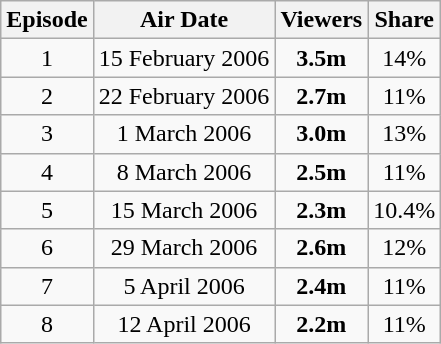<table class="wikitable" style="text-align:center;">
<tr>
<th>Episode</th>
<th>Air Date</th>
<th>Viewers</th>
<th>Share</th>
</tr>
<tr>
<td>1</td>
<td>15 February 2006</td>
<td><strong>3.5m</strong></td>
<td>14%</td>
</tr>
<tr>
<td>2</td>
<td>22 February 2006</td>
<td><strong>2.7m</strong></td>
<td>11%</td>
</tr>
<tr>
<td>3</td>
<td>1 March 2006</td>
<td><strong>3.0m</strong></td>
<td>13%</td>
</tr>
<tr>
<td>4</td>
<td>8 March 2006</td>
<td><strong>2.5m</strong></td>
<td>11%</td>
</tr>
<tr>
<td>5</td>
<td>15 March 2006</td>
<td><strong>2.3m</strong></td>
<td>10.4%</td>
</tr>
<tr>
<td>6</td>
<td>29 March 2006</td>
<td><strong>2.6m</strong></td>
<td>12%</td>
</tr>
<tr>
<td>7</td>
<td>5 April 2006</td>
<td><strong>2.4m</strong></td>
<td>11%</td>
</tr>
<tr>
<td>8</td>
<td>12 April 2006</td>
<td><strong>2.2m</strong></td>
<td>11%</td>
</tr>
</table>
